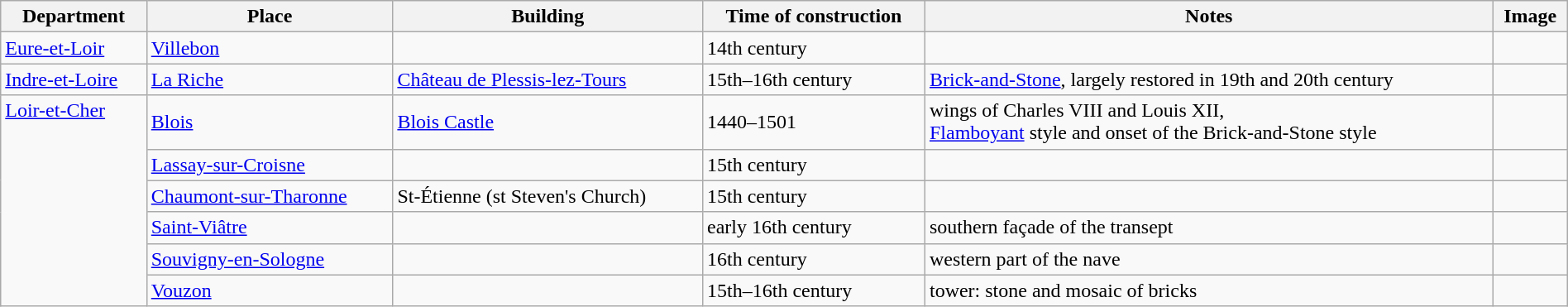<table class="wikitable"  style="border:2px; width:100%;">
<tr>
<th>Department</th>
<th>Place</th>
<th>Building</th>
<th>Time of construction</th>
<th>Notes</th>
<th>Image</th>
</tr>
<tr>
<td><a href='#'>Eure-et-Loir</a></td>
<td><a href='#'>Villebon</a></td>
<td></td>
<td>14th century</td>
<td></td>
<td></td>
</tr>
<tr>
<td><a href='#'>Indre-et-Loire</a></td>
<td><a href='#'>La Riche</a></td>
<td><a href='#'>Château de Plessis-lez-Tours</a></td>
<td>15th–16th century</td>
<td><a href='#'>Brick-and-Stone</a>, largely restored in 19th and 20th century</td>
<td></td>
</tr>
<tr>
<td rowspan=6 valign=top><a href='#'>Loir-et-Cher</a></td>
<td><a href='#'>Blois</a></td>
<td><a href='#'>Blois Castle</a></td>
<td>1440–1501</td>
<td>wings of Charles VIII and Louis XII,<br><a href='#'>Flamboyant</a> style and onset of the Brick-and-Stone style</td>
<td></td>
</tr>
<tr>
<td><a href='#'>Lassay-sur-Croisne</a></td>
<td></td>
<td>15th century</td>
<td></td>
<td></td>
</tr>
<tr>
<td><a href='#'>Chaumont-sur-Tharonne</a></td>
<td>St-Étienne (st Steven's Church)</td>
<td>15th century</td>
<td></td>
<td></td>
</tr>
<tr>
<td><a href='#'>Saint-Viâtre</a></td>
<td></td>
<td>early 16th century</td>
<td>southern façade of the transept</td>
<td></td>
</tr>
<tr>
<td><a href='#'>Souvigny-en-Sologne</a></td>
<td></td>
<td>16th century</td>
<td>western part of the nave</td>
<td></td>
</tr>
<tr>
<td><a href='#'>Vouzon</a></td>
<td></td>
<td>15th–16th century</td>
<td>tower: stone and mosaic of bricks</td>
<td></td>
</tr>
</table>
